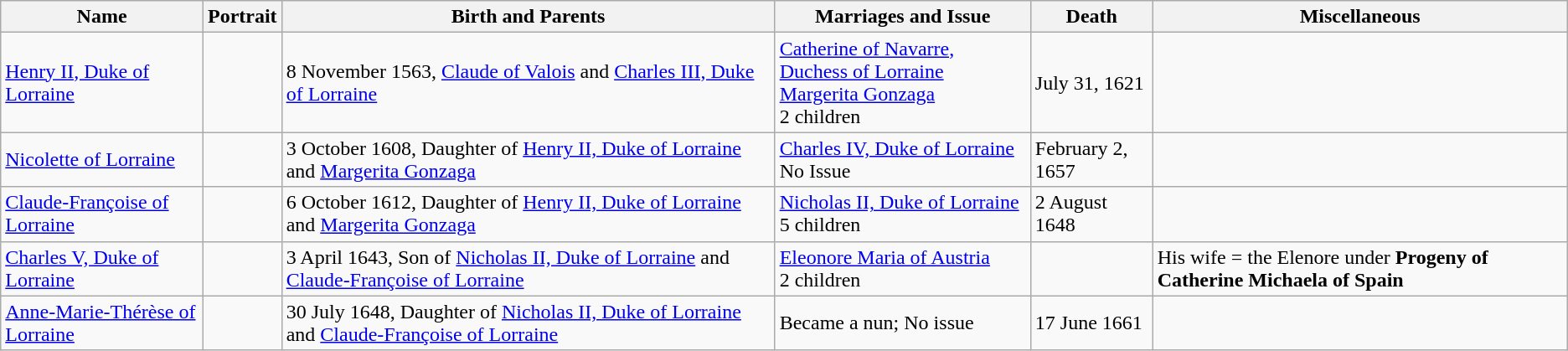<table class="wikitable">
<tr ->
<th>Name</th>
<th>Portrait</th>
<th>Birth and Parents</th>
<th>Marriages and Issue</th>
<th>Death</th>
<th>Miscellaneous</th>
</tr>
<tr>
<td><a href='#'>Henry II, Duke of Lorraine</a></td>
<td></td>
<td>8 November 1563, <a href='#'>Claude of Valois</a> and <a href='#'>Charles III, Duke of Lorraine</a></td>
<td><a href='#'>Catherine of Navarre, Duchess of Lorraine</a><br><a href='#'>Margerita Gonzaga</a><br>2 children</td>
<td>July 31, 1621</td>
<td></td>
</tr>
<tr>
<td><a href='#'>Nicolette of Lorraine</a></td>
<td></td>
<td>3 October 1608, Daughter of <a href='#'>Henry II, Duke of Lorraine</a> and <a href='#'>Margerita Gonzaga</a></td>
<td><a href='#'>Charles IV, Duke of Lorraine</a><br>No Issue</td>
<td>February 2, 1657</td>
<td></td>
</tr>
<tr>
<td><a href='#'>Claude-Françoise of Lorraine</a></td>
<td></td>
<td>6 October 1612, Daughter of <a href='#'>Henry II, Duke of Lorraine</a> and <a href='#'>Margerita Gonzaga</a></td>
<td><a href='#'>Nicholas II, Duke of Lorraine</a><br>5 children</td>
<td>2 August 1648</td>
<td></td>
</tr>
<tr>
<td><a href='#'>Charles V, Duke of Lorraine</a></td>
<td></td>
<td>3 April 1643, Son of <a href='#'>Nicholas II, Duke of Lorraine</a> and <a href='#'>Claude-Françoise of Lorraine</a></td>
<td><a href='#'>Eleonore Maria of Austria</a><br>2 children</td>
<td></td>
<td>His wife = the Elenore under <strong>Progeny of Catherine Michaela of Spain</strong></td>
</tr>
<tr>
<td><a href='#'>Anne-Marie-Thérèse of Lorraine</a></td>
<td></td>
<td>30 July 1648, Daughter of <a href='#'>Nicholas II, Duke of Lorraine</a> and <a href='#'>Claude-Françoise of Lorraine</a></td>
<td>Became a nun; No issue</td>
<td>17 June 1661</td>
<td></td>
</tr>
</table>
